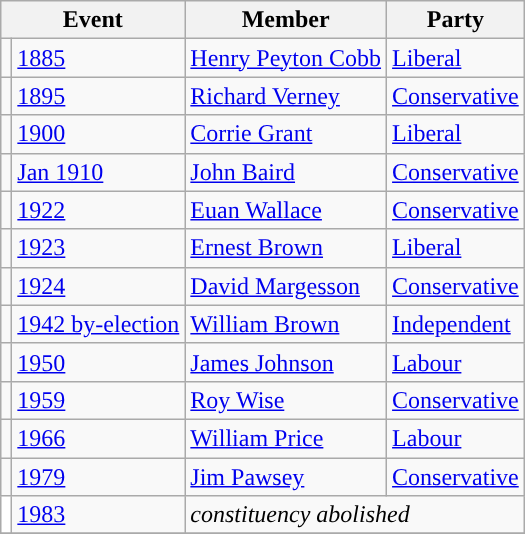<table class="wikitable">
<tr>
<th colspan="2">Event</th>
<th>Member</th>
<th>Party</th>
</tr>
<tr>
<td style="color:inherit;background-color: "></td>
<td><a href='#'>1885</a></td>
<td><a href='#'>Henry Peyton Cobb</a></td>
<td><a href='#'>Liberal</a></td>
</tr>
<tr>
<td style="color:inherit;background-color: "></td>
<td><a href='#'>1895</a></td>
<td><a href='#'>Richard Verney</a></td>
<td><a href='#'>Conservative</a></td>
</tr>
<tr>
<td style="color:inherit;background-color: "></td>
<td><a href='#'>1900</a></td>
<td><a href='#'>Corrie Grant</a></td>
<td><a href='#'>Liberal</a></td>
</tr>
<tr>
<td style="color:inherit;background-color: "></td>
<td><a href='#'>Jan 1910</a></td>
<td><a href='#'>John Baird</a></td>
<td><a href='#'>Conservative</a></td>
</tr>
<tr>
<td style="color:inherit;background-color: "></td>
<td><a href='#'>1922</a></td>
<td><a href='#'>Euan Wallace</a></td>
<td><a href='#'>Conservative</a></td>
</tr>
<tr>
<td style="color:inherit;background-color: "></td>
<td><a href='#'>1923</a></td>
<td><a href='#'>Ernest Brown</a></td>
<td><a href='#'>Liberal</a></td>
</tr>
<tr>
<td style="color:inherit;background-color: "></td>
<td><a href='#'>1924</a></td>
<td><a href='#'>David Margesson</a></td>
<td><a href='#'>Conservative</a></td>
</tr>
<tr>
<td style="color:inherit;background-color: "></td>
<td><a href='#'>1942 by-election</a></td>
<td><a href='#'>William Brown</a></td>
<td><a href='#'>Independent</a></td>
</tr>
<tr>
<td style="color:inherit;background-color: "></td>
<td><a href='#'>1950</a></td>
<td><a href='#'>James Johnson</a></td>
<td><a href='#'>Labour</a></td>
</tr>
<tr>
<td style="color:inherit;background-color: "></td>
<td><a href='#'>1959</a></td>
<td><a href='#'>Roy Wise</a></td>
<td><a href='#'>Conservative</a></td>
</tr>
<tr>
<td style="color:inherit;background-color: "></td>
<td><a href='#'>1966</a></td>
<td><a href='#'>William Price</a></td>
<td><a href='#'>Labour</a></td>
</tr>
<tr>
<td style="color:inherit;background-color: "></td>
<td><a href='#'>1979</a></td>
<td><a href='#'>Jim Pawsey</a></td>
<td><a href='#'>Conservative</a></td>
</tr>
<tr>
<td style="color:inherit;background-color: white"></td>
<td><a href='#'>1983</a></td>
<td colspan="2"><em>constituency abolished</em></td>
</tr>
<tr>
</tr>
</table>
